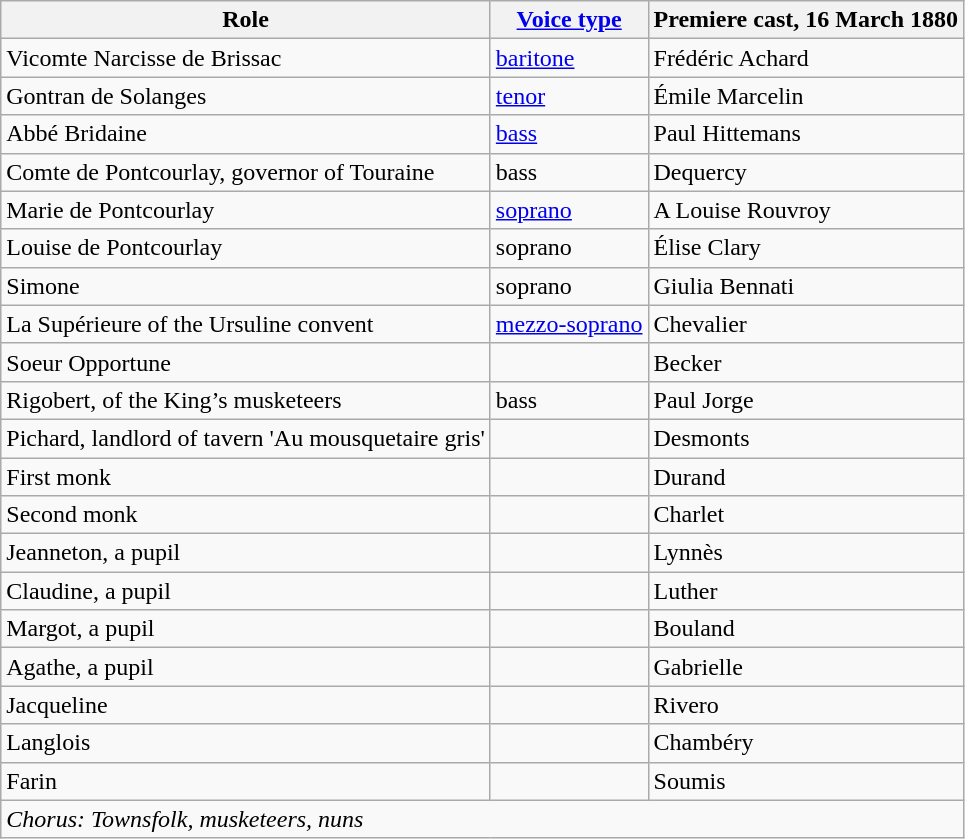<table class="wikitable">
<tr>
<th>Role</th>
<th><a href='#'>Voice type</a></th>
<th>Premiere cast, 16 March 1880</th>
</tr>
<tr>
<td>Vicomte Narcisse de Brissac</td>
<td><a href='#'>baritone</a></td>
<td>Frédéric Achard</td>
</tr>
<tr>
<td>Gontran de Solanges</td>
<td><a href='#'>tenor</a></td>
<td>Émile Marcelin</td>
</tr>
<tr>
<td>Abbé Bridaine</td>
<td><a href='#'>bass</a></td>
<td>Paul Hittemans</td>
</tr>
<tr>
<td>Comte de Pontcourlay, governor of Touraine</td>
<td>bass</td>
<td>Dequercy</td>
</tr>
<tr>
<td>Marie de Pontcourlay</td>
<td><a href='#'>soprano</a></td>
<td>A Louise Rouvroy</td>
</tr>
<tr>
<td>Louise de Pontcourlay</td>
<td>soprano</td>
<td>Élise Clary</td>
</tr>
<tr>
<td>Simone</td>
<td>soprano</td>
<td>Giulia Bennati</td>
</tr>
<tr>
<td>La Supérieure of the Ursuline convent</td>
<td><a href='#'>mezzo-soprano</a></td>
<td>Chevalier</td>
</tr>
<tr>
<td>Soeur Opportune</td>
<td></td>
<td>Becker</td>
</tr>
<tr>
<td>Rigobert, of the King’s musketeers</td>
<td>bass</td>
<td>Paul Jorge</td>
</tr>
<tr>
<td>Pichard, landlord of tavern 'Au mousquetaire gris'</td>
<td></td>
<td>Desmonts</td>
</tr>
<tr>
<td>First monk</td>
<td></td>
<td>Durand</td>
</tr>
<tr>
<td>Second monk</td>
<td></td>
<td>Charlet</td>
</tr>
<tr>
<td>Jeanneton, a pupil</td>
<td></td>
<td>Lynnès</td>
</tr>
<tr>
<td>Claudine, a pupil</td>
<td></td>
<td>Luther</td>
</tr>
<tr>
<td>Margot, a pupil</td>
<td></td>
<td>Bouland</td>
</tr>
<tr>
<td>Agathe, a pupil</td>
<td></td>
<td>Gabrielle</td>
</tr>
<tr>
<td>Jacqueline</td>
<td></td>
<td>Rivero</td>
</tr>
<tr>
<td>Langlois</td>
<td></td>
<td>Chambéry</td>
</tr>
<tr>
<td>Farin</td>
<td></td>
<td>Soumis</td>
</tr>
<tr>
<td colspan="3"><em>Chorus: Townsfolk, musketeers, nuns</em></td>
</tr>
</table>
